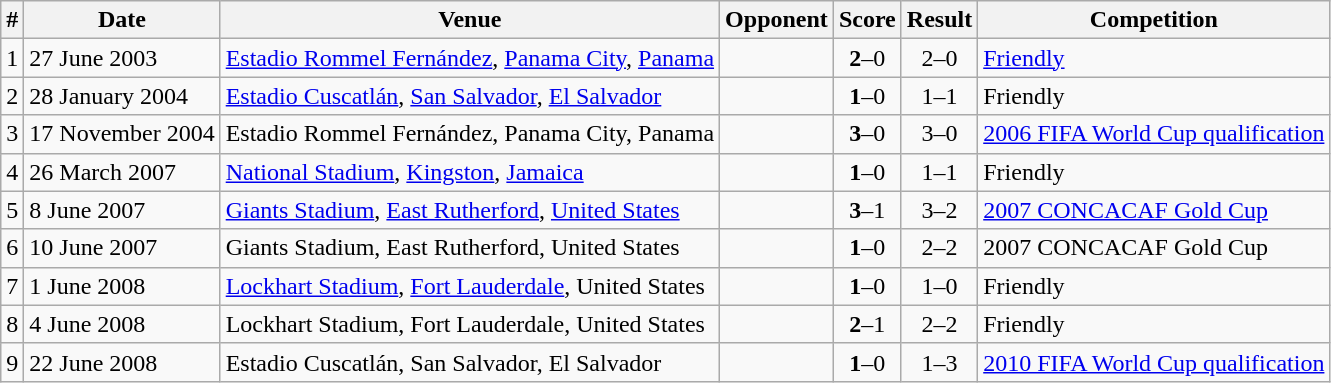<table class="wikitable">
<tr>
<th>#</th>
<th>Date</th>
<th>Venue</th>
<th>Opponent</th>
<th>Score</th>
<th>Result</th>
<th>Competition</th>
</tr>
<tr>
<td>1</td>
<td>27 June 2003</td>
<td><a href='#'>Estadio Rommel Fernández</a>, <a href='#'>Panama City</a>, <a href='#'>Panama</a></td>
<td></td>
<td align=center><strong>2</strong>–0</td>
<td align=center>2–0</td>
<td><a href='#'>Friendly</a></td>
</tr>
<tr>
<td>2</td>
<td>28 January 2004</td>
<td><a href='#'>Estadio Cuscatlán</a>, <a href='#'>San Salvador</a>, <a href='#'>El Salvador</a></td>
<td></td>
<td align=center><strong>1</strong>–0</td>
<td align=center>1–1</td>
<td>Friendly</td>
</tr>
<tr>
<td>3</td>
<td>17 November 2004</td>
<td>Estadio Rommel Fernández, Panama City, Panama</td>
<td></td>
<td align=center><strong>3</strong>–0</td>
<td align=center>3–0</td>
<td><a href='#'>2006 FIFA World Cup qualification</a></td>
</tr>
<tr>
<td>4</td>
<td>26 March 2007</td>
<td><a href='#'>National Stadium</a>, <a href='#'>Kingston</a>, <a href='#'>Jamaica</a></td>
<td></td>
<td align=center><strong>1</strong>–0</td>
<td align=center>1–1</td>
<td>Friendly</td>
</tr>
<tr>
<td>5</td>
<td>8 June 2007</td>
<td><a href='#'>Giants Stadium</a>, <a href='#'>East Rutherford</a>, <a href='#'>United States</a></td>
<td></td>
<td align=center><strong>3</strong>–1</td>
<td align=center>3–2</td>
<td><a href='#'>2007 CONCACAF Gold Cup</a></td>
</tr>
<tr>
<td>6</td>
<td>10 June 2007</td>
<td>Giants Stadium, East Rutherford, United States</td>
<td></td>
<td align=center><strong>1</strong>–0</td>
<td align=center>2–2</td>
<td>2007 CONCACAF Gold Cup</td>
</tr>
<tr>
<td>7</td>
<td>1 June 2008</td>
<td><a href='#'>Lockhart Stadium</a>, <a href='#'>Fort Lauderdale</a>, United States</td>
<td></td>
<td align=center><strong>1</strong>–0</td>
<td align=center>1–0</td>
<td>Friendly</td>
</tr>
<tr>
<td>8</td>
<td>4 June 2008</td>
<td>Lockhart Stadium, Fort Lauderdale, United States</td>
<td></td>
<td align=center><strong>2</strong>–1</td>
<td align=center>2–2</td>
<td>Friendly</td>
</tr>
<tr>
<td>9</td>
<td>22 June 2008</td>
<td>Estadio Cuscatlán, San Salvador, El Salvador</td>
<td></td>
<td align=center><strong>1</strong>–0</td>
<td align=center>1–3</td>
<td><a href='#'>2010 FIFA World Cup qualification</a></td>
</tr>
</table>
